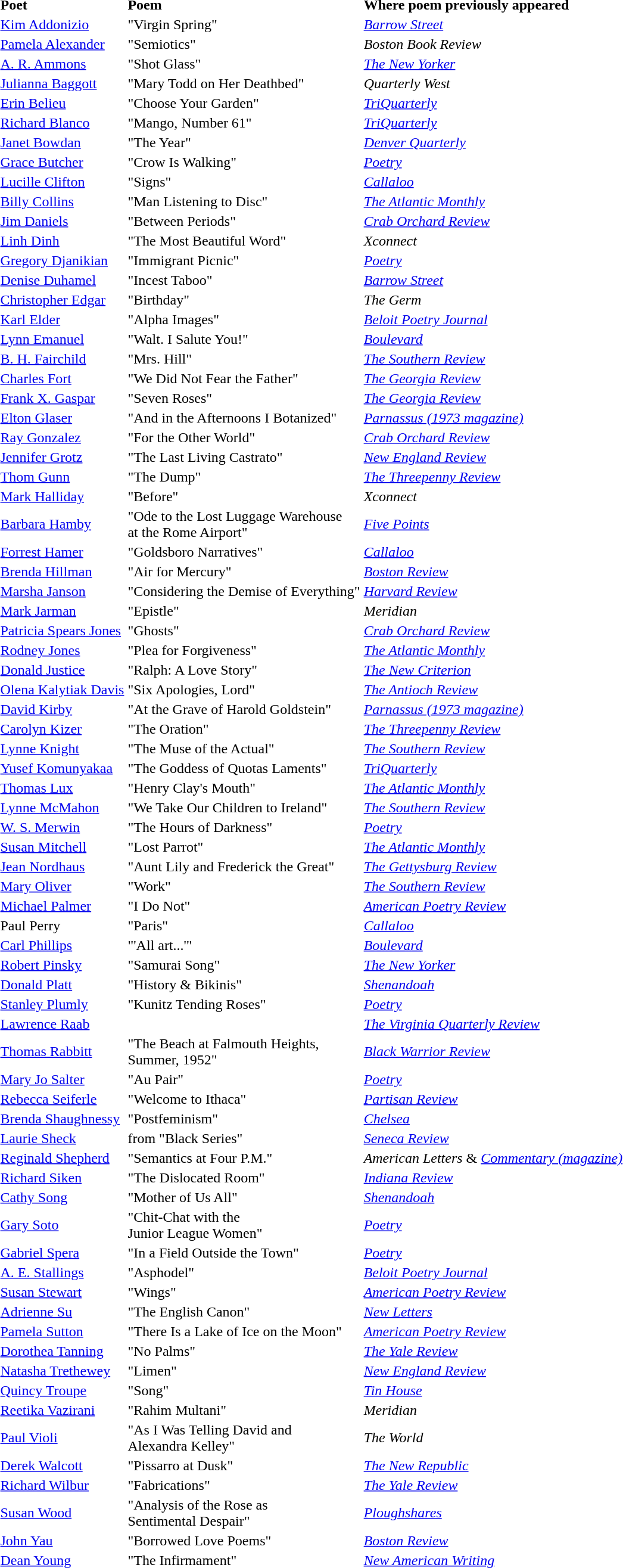<table>
<tr>
<td><strong>Poet</strong></td>
<td><strong>Poem</strong></td>
<td><strong>Where poem previously appeared</strong></td>
</tr>
<tr>
<td><a href='#'>Kim Addonizio</a></td>
<td>"Virgin Spring"</td>
<td><em><a href='#'>Barrow Street</a></em></td>
</tr>
<tr>
<td><a href='#'>Pamela Alexander</a></td>
<td>"Semiotics"</td>
<td><em>Boston Book Review</em></td>
</tr>
<tr>
<td><a href='#'>A. R. Ammons</a></td>
<td>"Shot Glass"</td>
<td><em><a href='#'>The New Yorker</a></em></td>
</tr>
<tr>
<td><a href='#'>Julianna Baggott</a></td>
<td>"Mary Todd on Her Deathbed"</td>
<td><em>Quarterly West</em></td>
</tr>
<tr>
<td><a href='#'>Erin Belieu</a></td>
<td>"Choose Your Garden"</td>
<td><em><a href='#'>TriQuarterly</a></em></td>
</tr>
<tr>
<td><a href='#'>Richard Blanco</a></td>
<td>"Mango, Number 61"</td>
<td><em><a href='#'>TriQuarterly</a></em></td>
</tr>
<tr>
<td><a href='#'>Janet Bowdan</a></td>
<td>"The Year"</td>
<td><em><a href='#'>Denver Quarterly</a></em></td>
</tr>
<tr>
<td><a href='#'>Grace Butcher</a></td>
<td>"Crow Is Walking"</td>
<td><em><a href='#'>Poetry</a></em></td>
</tr>
<tr>
<td><a href='#'>Lucille Clifton</a></td>
<td>"Signs"</td>
<td><em><a href='#'>Callaloo</a></em></td>
</tr>
<tr>
<td><a href='#'>Billy Collins</a></td>
<td>"Man Listening to Disc"</td>
<td><em><a href='#'>The Atlantic Monthly</a></em></td>
</tr>
<tr>
<td><a href='#'>Jim Daniels</a></td>
<td>"Between Periods"</td>
<td><em><a href='#'>Crab Orchard Review</a></em></td>
</tr>
<tr>
<td><a href='#'>Linh Dinh</a></td>
<td>"The Most Beautiful Word"</td>
<td><em>Xconnect</em></td>
</tr>
<tr>
<td><a href='#'>Gregory Djanikian</a></td>
<td>"Immigrant Picnic"</td>
<td><em><a href='#'>Poetry</a></em></td>
</tr>
<tr>
<td><a href='#'>Denise Duhamel</a></td>
<td>"Incest Taboo"</td>
<td><em><a href='#'>Barrow Street</a></em></td>
</tr>
<tr>
<td><a href='#'>Christopher Edgar</a></td>
<td>"Birthday"</td>
<td><em>The Germ</em></td>
</tr>
<tr>
<td><a href='#'>Karl Elder</a></td>
<td>"Alpha Images"</td>
<td><em><a href='#'>Beloit Poetry Journal</a></em></td>
</tr>
<tr>
<td><a href='#'>Lynn Emanuel</a></td>
<td>"Walt. I Salute You!"</td>
<td><em><a href='#'>Boulevard</a></em></td>
</tr>
<tr>
<td><a href='#'>B. H. Fairchild</a></td>
<td>"Mrs. Hill"</td>
<td><em><a href='#'>The Southern Review</a></em></td>
</tr>
<tr>
<td><a href='#'>Charles Fort</a></td>
<td>"We Did Not Fear the Father"</td>
<td><em><a href='#'>The Georgia Review</a></em></td>
</tr>
<tr>
<td><a href='#'>Frank X. Gaspar</a></td>
<td>"Seven Roses"</td>
<td><em><a href='#'>The Georgia Review</a></em></td>
</tr>
<tr>
<td><a href='#'>Elton Glaser</a></td>
<td>"And in the Afternoons I Botanized"</td>
<td><em><a href='#'>Parnassus (1973 magazine)</a></em></td>
</tr>
<tr>
<td><a href='#'>Ray Gonzalez</a></td>
<td>"For the Other World"</td>
<td><em><a href='#'>Crab Orchard Review</a></em></td>
</tr>
<tr>
<td><a href='#'>Jennifer Grotz</a></td>
<td>"The Last Living Castrato"</td>
<td><em><a href='#'>New England Review</a></em></td>
</tr>
<tr>
<td><a href='#'>Thom Gunn</a></td>
<td>"The Dump"</td>
<td><em><a href='#'>The Threepenny Review</a></em></td>
</tr>
<tr>
<td><a href='#'>Mark Halliday</a></td>
<td>"Before"</td>
<td><em>Xconnect</em></td>
</tr>
<tr>
<td><a href='#'>Barbara Hamby</a></td>
<td>"Ode to the Lost Luggage Warehouse<br> at the Rome Airport"</td>
<td><em><a href='#'>Five Points</a></em></td>
</tr>
<tr>
<td><a href='#'>Forrest Hamer</a></td>
<td>"Goldsboro Narratives"</td>
<td><em><a href='#'>Callaloo</a></em></td>
</tr>
<tr>
<td><a href='#'>Brenda Hillman</a></td>
<td>"Air for Mercury"</td>
<td><em><a href='#'>Boston Review</a></em></td>
</tr>
<tr>
<td><a href='#'>Marsha Janson</a></td>
<td>"Considering the Demise of Everything"</td>
<td><em><a href='#'>Harvard Review</a></em></td>
</tr>
<tr>
<td><a href='#'>Mark Jarman</a></td>
<td>"Epistle"</td>
<td><em>Meridian</em></td>
</tr>
<tr>
<td><a href='#'>Patricia Spears Jones</a></td>
<td>"Ghosts"</td>
<td><em><a href='#'>Crab Orchard Review</a></em></td>
</tr>
<tr>
<td><a href='#'>Rodney Jones</a></td>
<td>"Plea for Forgiveness"</td>
<td><em><a href='#'>The Atlantic Monthly</a></em></td>
</tr>
<tr>
<td><a href='#'>Donald Justice</a></td>
<td>"Ralph: A Love Story"</td>
<td><em><a href='#'>The New Criterion</a></em></td>
</tr>
<tr>
<td><a href='#'>Olena Kalytiak Davis</a></td>
<td>"Six Apologies, Lord"</td>
<td><em><a href='#'>The Antioch Review</a></em></td>
</tr>
<tr>
<td><a href='#'>David Kirby</a></td>
<td>"At the Grave of Harold Goldstein"</td>
<td><em><a href='#'>Parnassus (1973 magazine)</a></em></td>
</tr>
<tr>
<td><a href='#'>Carolyn Kizer</a></td>
<td>"The Oration"</td>
<td><em><a href='#'>The Threepenny Review</a></em></td>
</tr>
<tr>
<td><a href='#'>Lynne Knight</a></td>
<td>"The Muse of the Actual"</td>
<td><em><a href='#'>The Southern Review</a></em></td>
</tr>
<tr>
<td><a href='#'>Yusef Komunyakaa</a></td>
<td>"The Goddess of Quotas Laments"</td>
<td><em><a href='#'>TriQuarterly</a></em></td>
</tr>
<tr>
<td><a href='#'>Thomas Lux</a></td>
<td>"Henry Clay's Mouth"</td>
<td><em><a href='#'>The Atlantic Monthly</a></em></td>
</tr>
<tr>
<td><a href='#'>Lynne McMahon</a></td>
<td>"We Take Our Children to Ireland"</td>
<td><em><a href='#'>The Southern Review</a></em></td>
</tr>
<tr>
<td><a href='#'>W. S. Merwin</a></td>
<td>"The Hours of Darkness"</td>
<td><em><a href='#'>Poetry</a></em></td>
</tr>
<tr>
<td><a href='#'>Susan Mitchell</a></td>
<td>"Lost Parrot"</td>
<td><em><a href='#'>The Atlantic Monthly</a></em></td>
</tr>
<tr>
<td><a href='#'>Jean Nordhaus</a></td>
<td>"Aunt Lily and Frederick the Great"</td>
<td><em><a href='#'>The Gettysburg Review</a></em></td>
</tr>
<tr>
<td><a href='#'>Mary Oliver</a></td>
<td>"Work"</td>
<td><em><a href='#'>The Southern Review</a></em></td>
</tr>
<tr>
<td><a href='#'>Michael Palmer</a></td>
<td>"I Do Not"</td>
<td><em><a href='#'>American Poetry Review</a></em></td>
</tr>
<tr>
<td>Paul Perry</td>
<td>"Paris"</td>
<td><em><a href='#'>Callaloo</a></em></td>
</tr>
<tr>
<td><a href='#'>Carl Phillips</a></td>
<td>"'All art...'"</td>
<td><em><a href='#'>Boulevard</a></em></td>
</tr>
<tr>
<td><a href='#'>Robert Pinsky</a></td>
<td>"Samurai Song"</td>
<td><em><a href='#'>The New Yorker</a></em></td>
</tr>
<tr>
<td><a href='#'>Donald Platt</a></td>
<td>"History & Bikinis"</td>
<td><em><a href='#'>Shenandoah</a></em></td>
</tr>
<tr>
<td><a href='#'>Stanley Plumly</a></td>
<td>"Kunitz Tending Roses"</td>
<td><em><a href='#'>Poetry</a></em></td>
</tr>
<tr>
<td><a href='#'>Lawrence Raab</a></td>
<td></td>
<td><em><a href='#'>The Virginia Quarterly Review</a></em></td>
</tr>
<tr>
<td><a href='#'>Thomas Rabbitt</a></td>
<td>"The Beach at Falmouth Heights,<br> Summer, 1952"</td>
<td><em><a href='#'>Black Warrior Review</a></em></td>
</tr>
<tr>
<td><a href='#'>Mary Jo Salter</a></td>
<td>"Au Pair"</td>
<td><em><a href='#'>Poetry</a></em></td>
</tr>
<tr>
<td><a href='#'>Rebecca Seiferle</a></td>
<td>"Welcome to Ithaca"</td>
<td><em><a href='#'>Partisan Review</a></em></td>
</tr>
<tr>
<td><a href='#'>Brenda Shaughnessy</a></td>
<td>"Postfeminism"</td>
<td><em><a href='#'>Chelsea</a></em></td>
</tr>
<tr>
<td><a href='#'>Laurie Sheck</a></td>
<td>from "Black Series"</td>
<td><em><a href='#'>Seneca Review</a></em></td>
</tr>
<tr>
<td><a href='#'>Reginald Shepherd</a></td>
<td>"Semantics at Four P.M."</td>
<td><em>American Letters</em> & <em><a href='#'>Commentary (magazine)</a></em></td>
</tr>
<tr>
<td><a href='#'>Richard Siken</a></td>
<td>"The Dislocated Room"</td>
<td><em><a href='#'>Indiana Review</a></em></td>
</tr>
<tr>
<td><a href='#'>Cathy Song</a></td>
<td>"Mother of Us All"</td>
<td><em><a href='#'>Shenandoah</a></em></td>
</tr>
<tr>
<td><a href='#'>Gary Soto</a></td>
<td>"Chit-Chat with the<br> Junior League Women"</td>
<td><em><a href='#'>Poetry</a></em></td>
</tr>
<tr>
<td><a href='#'>Gabriel Spera</a></td>
<td>"In a Field Outside the Town"</td>
<td><em><a href='#'>Poetry</a></em></td>
</tr>
<tr>
<td><a href='#'>A. E. Stallings</a></td>
<td>"Asphodel"</td>
<td><em><a href='#'>Beloit Poetry Journal</a></em></td>
</tr>
<tr>
<td><a href='#'>Susan Stewart</a></td>
<td>"Wings"</td>
<td><em><a href='#'>American Poetry Review</a></em></td>
</tr>
<tr>
<td><a href='#'>Adrienne Su</a></td>
<td>"The English Canon"</td>
<td><em><a href='#'>New Letters</a></em></td>
</tr>
<tr>
<td><a href='#'>Pamela Sutton</a></td>
<td>"There Is a Lake of Ice on the Moon"</td>
<td><em><a href='#'>American Poetry Review</a></em></td>
</tr>
<tr>
<td><a href='#'>Dorothea Tanning</a></td>
<td>"No Palms"</td>
<td><em><a href='#'>The Yale Review</a></em></td>
</tr>
<tr>
<td><a href='#'>Natasha Trethewey</a></td>
<td>"Limen"</td>
<td><em><a href='#'>New England Review</a></em></td>
</tr>
<tr>
<td><a href='#'>Quincy Troupe</a></td>
<td>"Song"</td>
<td><em><a href='#'>Tin House</a></em></td>
</tr>
<tr>
<td><a href='#'>Reetika Vazirani</a></td>
<td>"Rahim Multani"</td>
<td><em>Meridian</em></td>
</tr>
<tr>
<td><a href='#'>Paul Violi</a></td>
<td>"As I Was Telling David and<br> Alexandra Kelley"</td>
<td><em>The World</em></td>
</tr>
<tr>
<td><a href='#'>Derek Walcott</a></td>
<td>"Pissarro at Dusk"</td>
<td><em><a href='#'>The New Republic</a></em></td>
</tr>
<tr>
<td><a href='#'>Richard Wilbur</a></td>
<td>"Fabrications"</td>
<td><em><a href='#'>The Yale Review</a></em></td>
</tr>
<tr>
<td><a href='#'>Susan Wood</a></td>
<td>"Analysis of the Rose as<br> Sentimental Despair"</td>
<td><em><a href='#'>Ploughshares</a></em></td>
</tr>
<tr>
<td><a href='#'>John Yau</a></td>
<td>"Borrowed Love Poems"</td>
<td><em><a href='#'>Boston Review</a></em></td>
</tr>
<tr>
<td><a href='#'>Dean Young</a></td>
<td>"The Infirmament"</td>
<td><em><a href='#'>New American Writing</a></em></td>
</tr>
<tr>
</tr>
</table>
